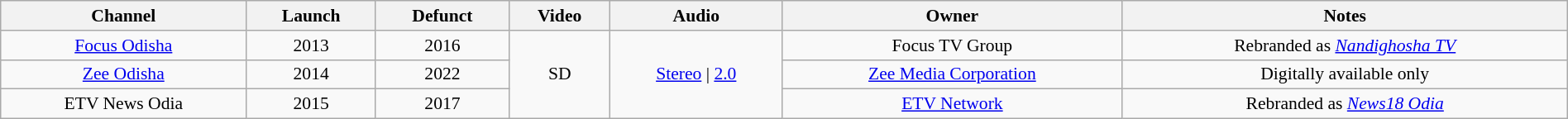<table class="wikitable sortable" style="border-collapse:collapse; font-size: 90%; text-align:center" width="100%">
<tr>
<th>Channel</th>
<th>Launch</th>
<th>Defunct</th>
<th>Video</th>
<th>Audio</th>
<th>Owner</th>
<th>Notes</th>
</tr>
<tr>
<td><a href='#'>Focus Odisha</a></td>
<td>2013</td>
<td>2016</td>
<td rowspan="3">SD</td>
<td rowspan="3"><a href='#'>Stereo</a> | <a href='#'>2.0</a></td>
<td>Focus TV Group</td>
<td>Rebranded as <em><a href='#'>Nandighosha TV</a></em></td>
</tr>
<tr>
<td><a href='#'>Zee Odisha</a></td>
<td>2014</td>
<td>2022</td>
<td><a href='#'>Zee Media Corporation</a></td>
<td>Digitally available only</td>
</tr>
<tr>
<td>ETV News Odia</td>
<td>2015</td>
<td>2017</td>
<td><a href='#'>ETV Network</a></td>
<td>Rebranded as <em><a href='#'>News18 Odia</a></em></td>
</tr>
</table>
